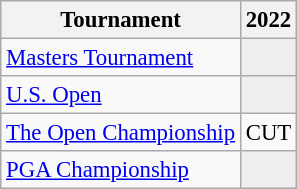<table class="wikitable" style="font-size:95%;text-align:center;">
<tr>
<th>Tournament</th>
<th>2022</th>
</tr>
<tr>
<td align=left><a href='#'>Masters Tournament</a></td>
<td style="background:#eeeeee;"></td>
</tr>
<tr>
<td align=left><a href='#'>U.S. Open</a></td>
<td style="background:#eeeeee;"></td>
</tr>
<tr>
<td align=left><a href='#'>The Open Championship</a></td>
<td>CUT</td>
</tr>
<tr>
<td align=left><a href='#'>PGA Championship</a></td>
<td style="background:#eeeeee;"></td>
</tr>
</table>
